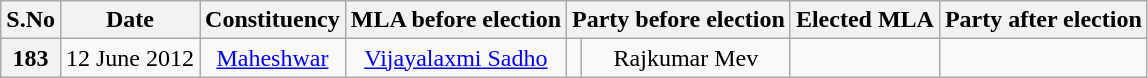<table class="wikitable sortable" style="text-align:center;">
<tr>
<th>S.No</th>
<th>Date</th>
<th>Constituency</th>
<th>MLA before election</th>
<th colspan="2">Party before election</th>
<th>Elected MLA</th>
<th colspan="2">Party after election</th>
</tr>
<tr>
<th>183</th>
<td>12 June 2012</td>
<td><a href='#'>Maheshwar</a></td>
<td><a href='#'>Vijayalaxmi Sadho</a></td>
<td></td>
<td>Rajkumar Mev</td>
<td></td>
</tr>
</table>
